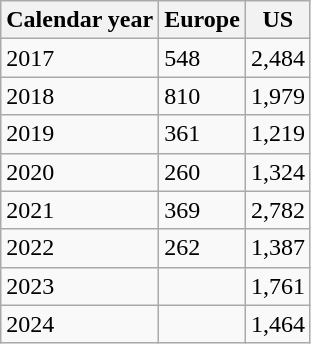<table class="wikitable">
<tr>
<th>Calendar year</th>
<th>Europe </th>
<th>US</th>
</tr>
<tr>
<td>2017</td>
<td>548</td>
<td>2,484</td>
</tr>
<tr>
<td>2018</td>
<td>810</td>
<td>1,979</td>
</tr>
<tr>
<td>2019</td>
<td>361</td>
<td>1,219</td>
</tr>
<tr>
<td>2020</td>
<td>260</td>
<td>1,324</td>
</tr>
<tr>
<td>2021</td>
<td>369</td>
<td>2,782</td>
</tr>
<tr>
<td>2022</td>
<td>262</td>
<td>1,387</td>
</tr>
<tr>
<td>2023</td>
<td></td>
<td>1,761</td>
</tr>
<tr>
<td>2024</td>
<td></td>
<td>1,464</td>
</tr>
</table>
